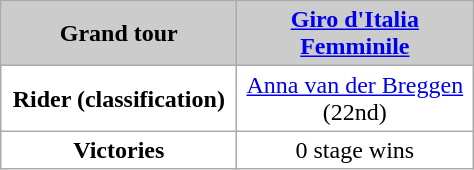<table class="wikitable" style="background-color:#ffffff; text-align:center;">
<tr ---->
<th scope="row" style="background-color:#CCCCCC; text-align:center; width:150px;">Grand tour</th>
<th scope="col" style="background-color:#CCCCCC; width:150px;"><a href='#'>Giro d'Italia Femminile</a></th>
</tr>
<tr>
<th scope="row" style="background-color:#ffffff; text-align:center;">Rider (classification)</th>
<td><a href='#'>Anna van der Breggen</a> (22nd)</td>
</tr>
<tr>
<th scope="row" style="background-color:#ffffff; text-align:center;">Victories</th>
<td>0 stage wins</td>
</tr>
</table>
